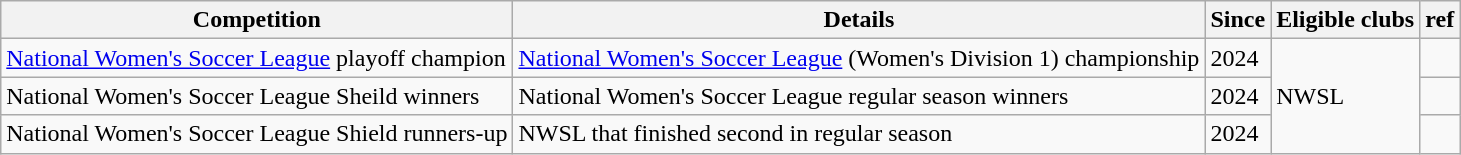<table class="wikitable">
<tr>
<th>Competition</th>
<th>Details</th>
<th>Since</th>
<th>Eligible clubs</th>
<th>ref</th>
</tr>
<tr>
<td><a href='#'>National Women's Soccer League</a> playoff champion</td>
<td><a href='#'>National Women's Soccer League</a> (Women's Division 1) championship</td>
<td>2024</td>
<td rowspan="3">NWSL</td>
<td></td>
</tr>
<tr>
<td>National Women's Soccer League Sheild winners</td>
<td>National Women's Soccer League regular season winners</td>
<td>2024</td>
<td></td>
</tr>
<tr>
<td>National Women's Soccer League Shield runners-up</td>
<td>NWSL that finished second in regular season</td>
<td>2024</td>
<td></td>
</tr>
</table>
